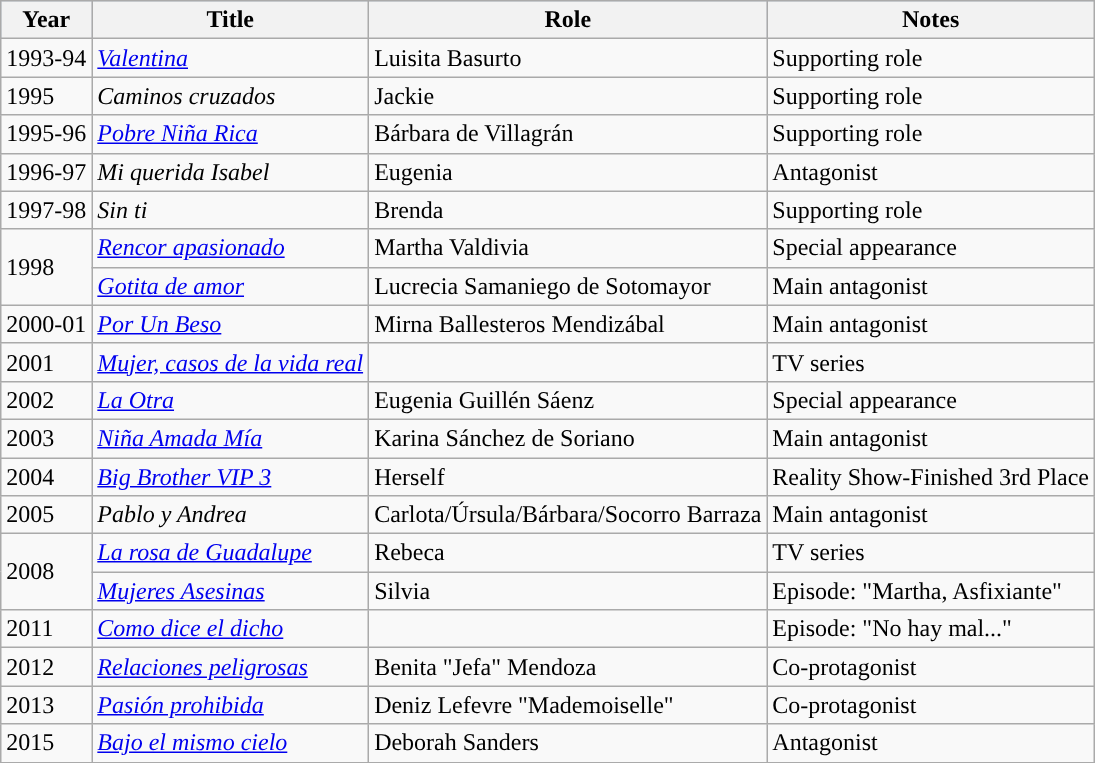<table class="wikitable">
<tr style="background:#b0c4de;">
<th>Year</th>
<th>Title</th>
<th>Role</th>
<th>Notes</th>
</tr>
<tr>
<td>1993-94</td>
<td><em><a href='#'>Valentina</a></em></td>
<td>Luisita Basurto</td>
<td>Supporting role</td>
</tr>
<tr>
<td>1995</td>
<td><em>Caminos cruzados</em></td>
<td>Jackie</td>
<td>Supporting role</td>
</tr>
<tr>
<td>1995-96</td>
<td><em><a href='#'>Pobre Niña Rica</a></em></td>
<td>Bárbara de Villagrán</td>
<td>Supporting role</td>
</tr>
<tr>
<td>1996-97</td>
<td><em>Mi querida Isabel</em></td>
<td>Eugenia</td>
<td>Antagonist</td>
</tr>
<tr>
<td>1997-98</td>
<td><em>Sin ti</em></td>
<td>Brenda</td>
<td>Supporting role</td>
</tr>
<tr>
<td rowspan=2>1998</td>
<td><em><a href='#'>Rencor apasionado</a></em></td>
<td>Martha Valdivia</td>
<td>Special appearance</td>
</tr>
<tr>
<td><em><a href='#'>Gotita de amor</a></em></td>
<td>Lucrecia Samaniego de Sotomayor</td>
<td>Main antagonist</td>
</tr>
<tr>
<td>2000-01</td>
<td><em><a href='#'>Por Un Beso</a></em></td>
<td>Mirna Ballesteros Mendizábal</td>
<td>Main antagonist</td>
</tr>
<tr>
<td>2001</td>
<td><em><a href='#'>Mujer, casos de la vida real</a></em></td>
<td></td>
<td>TV series</td>
</tr>
<tr>
<td>2002</td>
<td><em><a href='#'>La Otra</a></em></td>
<td>Eugenia Guillén Sáenz</td>
<td>Special appearance</td>
</tr>
<tr>
<td>2003</td>
<td><em><a href='#'>Niña Amada Mía</a></em></td>
<td>Karina Sánchez de Soriano</td>
<td>Main antagonist</td>
</tr>
<tr>
<td>2004</td>
<td><em><a href='#'>Big Brother VIP 3</a></em></td>
<td>Herself</td>
<td>Reality Show-Finished 3rd Place</td>
</tr>
<tr>
<td>2005</td>
<td><em>Pablo y Andrea</em></td>
<td>Carlota/Úrsula/Bárbara/Socorro Barraza</td>
<td>Main antagonist</td>
</tr>
<tr>
<td rowspan=2>2008</td>
<td><em><a href='#'>La rosa de Guadalupe</a></em></td>
<td>Rebeca</td>
<td>TV series</td>
</tr>
<tr>
<td><em><a href='#'>Mujeres Asesinas</a></em></td>
<td>Silvia</td>
<td>Episode: "Martha, Asfixiante"</td>
</tr>
<tr>
<td>2011</td>
<td><em><a href='#'>Como dice el dicho</a></em></td>
<td></td>
<td>Episode: "No hay mal..."</td>
</tr>
<tr>
<td>2012</td>
<td><em><a href='#'>Relaciones peligrosas</a></em></td>
<td>Benita "Jefa" Mendoza</td>
<td>Co-protagonist</td>
</tr>
<tr>
<td>2013</td>
<td><em><a href='#'>Pasión prohibida</a></em></td>
<td>Deniz Lefevre "Mademoiselle"</td>
<td>Co-protagonist</td>
</tr>
<tr>
<td>2015</td>
<td><em><a href='#'>Bajo el mismo cielo</a></em></td>
<td>Deborah Sanders</td>
<td>Antagonist</td>
</tr>
</table>
